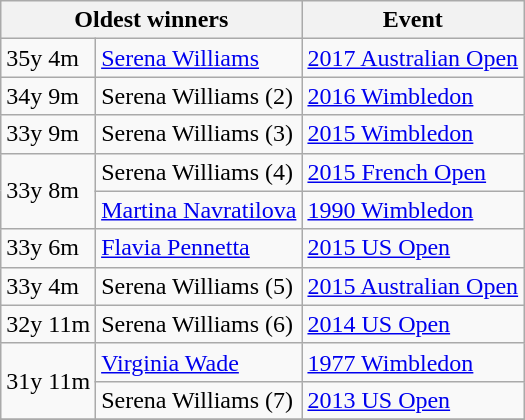<table class=wikitable>
<tr>
<th colspan=2>Oldest winners</th>
<th>Event</th>
</tr>
<tr>
<td>35y 4m</td>
<td> <a href='#'>Serena Williams</a></td>
<td><a href='#'>2017 Australian Open</a></td>
</tr>
<tr>
<td>34y 9m</td>
<td> Serena Williams (2)</td>
<td><a href='#'>2016 Wimbledon</a></td>
</tr>
<tr>
<td>33y 9m</td>
<td> Serena Williams (3)</td>
<td><a href='#'>2015 Wimbledon</a></td>
</tr>
<tr>
<td rowspan=2>33y 8m</td>
<td> Serena Williams (4)</td>
<td><a href='#'>2015 French Open</a></td>
</tr>
<tr>
<td> <a href='#'>Martina Navratilova</a></td>
<td><a href='#'>1990 Wimbledon</a></td>
</tr>
<tr>
<td>33y 6m</td>
<td> <a href='#'>Flavia Pennetta</a></td>
<td><a href='#'>2015 US Open</a></td>
</tr>
<tr>
<td>33y 4m</td>
<td> Serena Williams (5)</td>
<td><a href='#'>2015 Australian Open</a></td>
</tr>
<tr>
<td>32y 11m</td>
<td> Serena Williams (6)</td>
<td><a href='#'>2014 US Open</a></td>
</tr>
<tr>
<td rowspan=2>31y 11m</td>
<td> <a href='#'>Virginia Wade</a></td>
<td><a href='#'>1977 Wimbledon</a></td>
</tr>
<tr>
<td> Serena Williams (7)</td>
<td><a href='#'>2013 US Open</a></td>
</tr>
<tr>
</tr>
</table>
